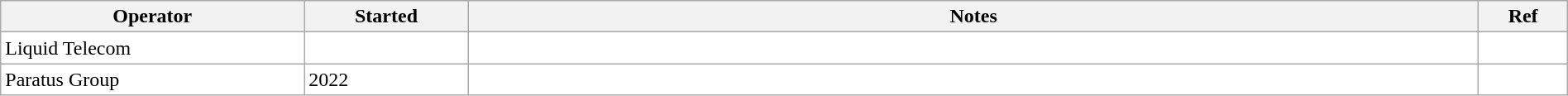<table class="wikitable" style="background: #FFFFFF; width: 100%; white-space: normal;">
<tr>
<th scope="col" width="100px">Operator</th>
<th scope="col" width="20px">Started</th>
<th scope="col" width="350px">Notes</th>
<th scope="col" width="20px">Ref</th>
</tr>
<tr>
<td>Liquid Telecom</td>
<td></td>
<td></td>
<td></td>
</tr>
<tr>
<td>Paratus Group</td>
<td>2022</td>
<td></td>
<td></td>
</tr>
</table>
